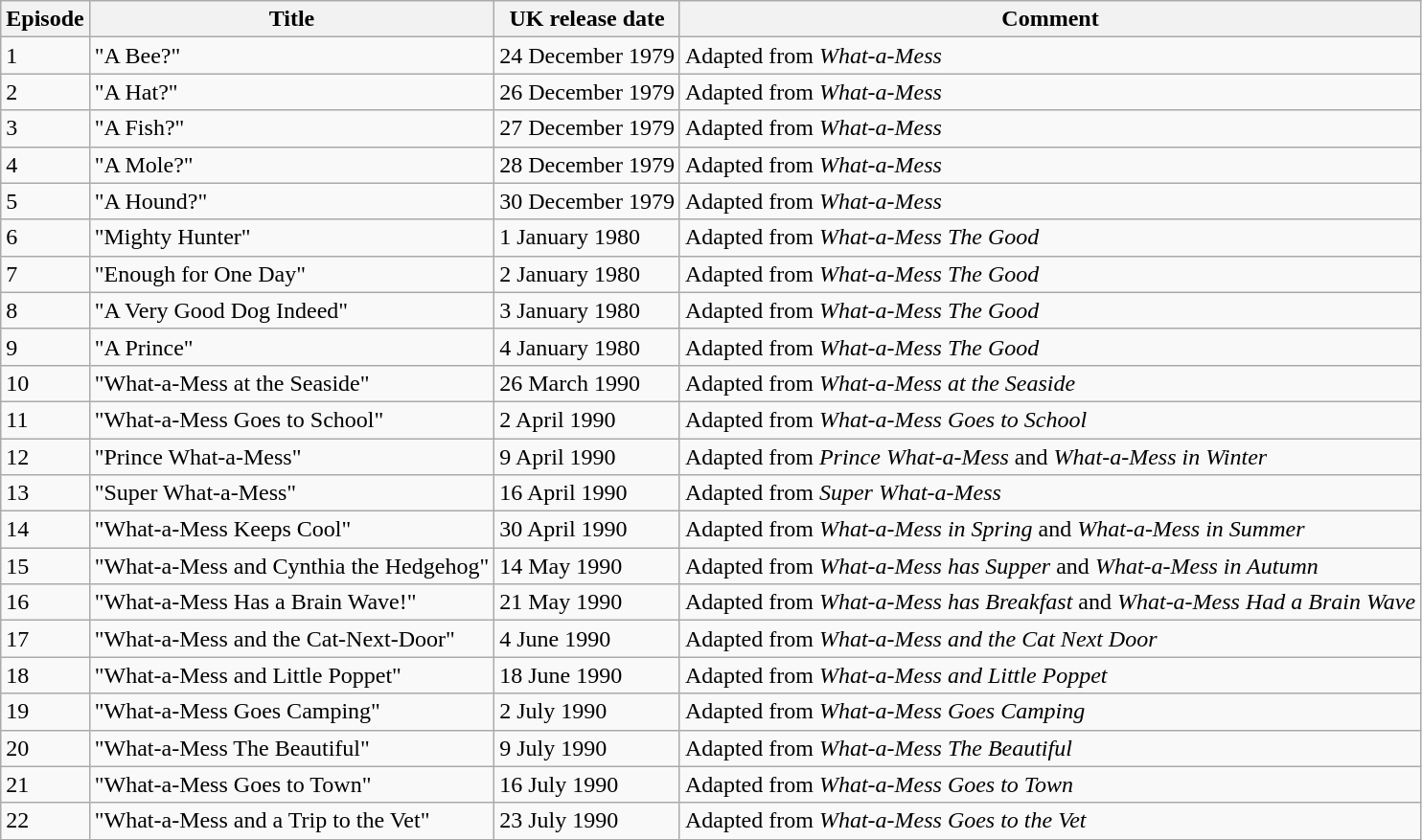<table class="wikitable">
<tr>
<th>Episode</th>
<th>Title</th>
<th>UK release date</th>
<th>Comment</th>
</tr>
<tr>
<td>1</td>
<td>"A Bee?"</td>
<td>24 December 1979</td>
<td>Adapted from <em>What-a-Mess</em></td>
</tr>
<tr>
<td>2</td>
<td>"A Hat?"</td>
<td>26 December 1979</td>
<td>Adapted from <em>What-a-Mess</em></td>
</tr>
<tr>
<td>3</td>
<td>"A Fish?"</td>
<td>27 December 1979</td>
<td>Adapted from <em>What-a-Mess</em></td>
</tr>
<tr>
<td>4</td>
<td>"A Mole?"</td>
<td>28 December 1979</td>
<td>Adapted from <em>What-a-Mess</em></td>
</tr>
<tr>
<td>5</td>
<td>"A Hound?"</td>
<td>30 December 1979</td>
<td>Adapted from <em>What-a-Mess</em></td>
</tr>
<tr>
<td>6</td>
<td>"Mighty Hunter"</td>
<td>1 January 1980</td>
<td>Adapted from <em>What-a-Mess The Good</em></td>
</tr>
<tr>
<td>7</td>
<td>"Enough for One Day"</td>
<td>2 January 1980</td>
<td>Adapted from <em>What-a-Mess The Good</em></td>
</tr>
<tr>
<td>8</td>
<td>"A Very Good Dog Indeed"</td>
<td>3 January 1980</td>
<td>Adapted from <em>What-a-Mess The Good</em></td>
</tr>
<tr>
<td>9</td>
<td>"A Prince"</td>
<td>4 January 1980</td>
<td>Adapted from <em>What-a-Mess The Good</em></td>
</tr>
<tr>
<td>10</td>
<td>"What-a-Mess at the Seaside"</td>
<td>26 March 1990</td>
<td>Adapted from <em>What-a-Mess at the Seaside</em></td>
</tr>
<tr>
<td>11</td>
<td>"What-a-Mess Goes to School"</td>
<td>2 April 1990</td>
<td>Adapted from <em>What-a-Mess Goes to School</em></td>
</tr>
<tr>
<td>12</td>
<td>"Prince What-a-Mess"</td>
<td>9 April 1990</td>
<td>Adapted from <em>Prince What-a-Mess</em> and <em>What-a-Mess in Winter</em></td>
</tr>
<tr>
<td>13</td>
<td>"Super What-a-Mess"</td>
<td>16 April 1990</td>
<td>Adapted from <em>Super What-a-Mess</em></td>
</tr>
<tr>
<td>14</td>
<td>"What-a-Mess Keeps Cool"</td>
<td>30 April 1990</td>
<td>Adapted from <em>What-a-Mess in Spring</em> and <em>What-a-Mess in Summer</em></td>
</tr>
<tr>
<td>15</td>
<td>"What-a-Mess and Cynthia the Hedgehog"</td>
<td>14 May 1990</td>
<td>Adapted from <em>What-a-Mess has Supper</em> and <em>What-a-Mess in Autumn</em></td>
</tr>
<tr>
<td>16</td>
<td>"What-a-Mess Has a Brain Wave!"</td>
<td>21 May 1990</td>
<td>Adapted from <em>What-a-Mess has Breakfast</em> and <em>What-a-Mess Had a Brain Wave</em></td>
</tr>
<tr>
<td>17</td>
<td>"What-a-Mess and the Cat-Next-Door"</td>
<td>4 June 1990</td>
<td>Adapted from <em>What-a-Mess and the Cat Next Door</em></td>
</tr>
<tr>
<td>18</td>
<td>"What-a-Mess and Little Poppet"</td>
<td>18 June 1990</td>
<td>Adapted from <em>What-a-Mess and Little Poppet</em></td>
</tr>
<tr>
<td>19</td>
<td>"What-a-Mess Goes Camping"</td>
<td>2 July 1990</td>
<td>Adapted from <em>What-a-Mess Goes Camping</em></td>
</tr>
<tr>
<td>20</td>
<td>"What-a-Mess The Beautiful"</td>
<td>9 July 1990</td>
<td>Adapted from <em>What-a-Mess The Beautiful</em></td>
</tr>
<tr>
<td>21</td>
<td>"What-a-Mess Goes to Town"</td>
<td>16 July 1990</td>
<td>Adapted from <em>What-a-Mess Goes to Town</em></td>
</tr>
<tr>
<td>22</td>
<td>"What-a-Mess and a Trip to the Vet"</td>
<td>23 July 1990</td>
<td>Adapted from <em>What-a-Mess Goes to the Vet</em></td>
</tr>
</table>
